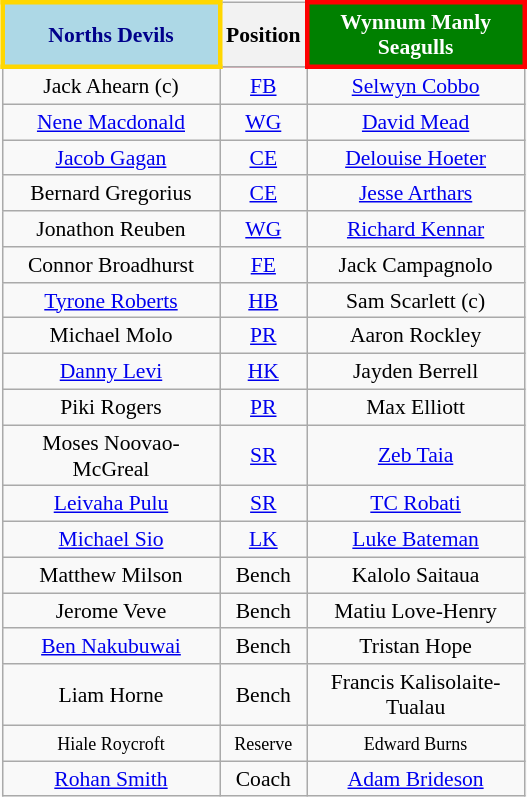<table class="wikitable" style="float:right; font-size:90%; text-align:center; margin-left:1em;">
<tr style="background:#f03;">
<th align="centre" width="136" style="border: 3px solid gold; background: lightblue; color: darkblue">Norths Devils</th>
<th style="width:40px;">Position</th>
<th align="centre" width="136" style="border: 3px solid red; background: green; color: white">Wynnum Manly Seagulls</th>
</tr>
<tr>
<td>Jack Ahearn (c)</td>
<td><a href='#'>FB</a></td>
<td><a href='#'>Selwyn Cobbo</a></td>
</tr>
<tr>
<td><a href='#'>Nene Macdonald</a></td>
<td><a href='#'>WG</a></td>
<td><a href='#'>David Mead</a></td>
</tr>
<tr>
<td><a href='#'>Jacob Gagan</a></td>
<td><a href='#'>CE</a></td>
<td><a href='#'>Delouise Hoeter</a></td>
</tr>
<tr>
<td>Bernard Gregorius</td>
<td><a href='#'>CE</a></td>
<td><a href='#'>Jesse Arthars</a></td>
</tr>
<tr>
<td>Jonathon Reuben</td>
<td><a href='#'>WG</a></td>
<td><a href='#'>Richard Kennar</a></td>
</tr>
<tr>
<td>Connor Broadhurst</td>
<td><a href='#'>FE</a></td>
<td>Jack Campagnolo</td>
</tr>
<tr>
<td><a href='#'>Tyrone Roberts</a></td>
<td><a href='#'>HB</a></td>
<td>Sam Scarlett (c)</td>
</tr>
<tr>
<td>Michael Molo</td>
<td><a href='#'>PR</a></td>
<td>Aaron Rockley</td>
</tr>
<tr>
<td><a href='#'>Danny Levi</a></td>
<td><a href='#'>HK</a></td>
<td>Jayden Berrell</td>
</tr>
<tr>
<td>Piki Rogers</td>
<td><a href='#'>PR</a></td>
<td>Max Elliott</td>
</tr>
<tr>
<td>Moses Noovao-McGreal</td>
<td><a href='#'>SR</a></td>
<td><a href='#'>Zeb Taia</a></td>
</tr>
<tr>
<td><a href='#'>Leivaha Pulu</a></td>
<td><a href='#'>SR</a></td>
<td><a href='#'>TC Robati</a></td>
</tr>
<tr>
<td><a href='#'>Michael Sio</a></td>
<td><a href='#'>LK</a></td>
<td><a href='#'>Luke Bateman</a></td>
</tr>
<tr>
<td>Matthew Milson</td>
<td>Bench</td>
<td>Kalolo Saitaua</td>
</tr>
<tr>
<td>Jerome Veve</td>
<td>Bench</td>
<td>Matiu Love-Henry</td>
</tr>
<tr>
<td><a href='#'>Ben Nakubuwai</a></td>
<td>Bench</td>
<td>Tristan Hope</td>
</tr>
<tr>
<td>Liam Horne</td>
<td>Bench</td>
<td>Francis Kalisolaite-Tualau</td>
</tr>
<tr>
<td><small>Hiale Roycroft</small></td>
<td><small>Reserve</small></td>
<td><small>Edward Burns</small></td>
</tr>
<tr>
<td><a href='#'>Rohan Smith</a></td>
<td>Coach</td>
<td><a href='#'>Adam Brideson</a></td>
</tr>
</table>
